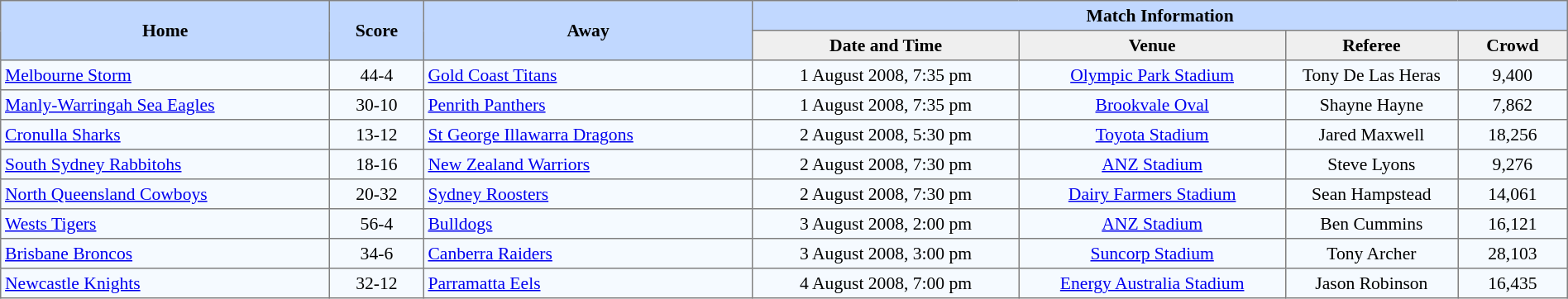<table border=1 style="border-collapse:collapse; font-size:90%;" cellpadding=3 cellspacing=0 width=100%>
<tr bgcolor=#C1D8FF>
<th rowspan=2 width=21%>Home</th>
<th rowspan=2 width=6%>Score</th>
<th rowspan=2 width=21%>Away</th>
<th colspan=6>Match Information</th>
</tr>
<tr bgcolor=#EFEFEF>
<th width=17%>Date and Time</th>
<th width=17%>Venue</th>
<th width=11%>Referee</th>
<th width=7%>Crowd</th>
</tr>
<tr align=center bgcolor=#F5FAFF>
<td align=left> <a href='#'>Melbourne Storm</a></td>
<td>44-4</td>
<td align=left> <a href='#'>Gold Coast Titans</a></td>
<td>1 August 2008, 7:35 pm</td>
<td><a href='#'>Olympic Park Stadium</a></td>
<td>Tony De Las Heras</td>
<td>9,400</td>
</tr>
<tr align=center bgcolor=#F5FAFF>
<td align=left> <a href='#'>Manly-Warringah Sea Eagles</a></td>
<td>30-10</td>
<td align=left> <a href='#'>Penrith Panthers</a></td>
<td>1 August 2008, 7:35 pm</td>
<td><a href='#'>Brookvale Oval</a></td>
<td>Shayne Hayne</td>
<td>7,862</td>
</tr>
<tr align=center bgcolor=#F5FAFF>
<td align=left> <a href='#'>Cronulla Sharks</a></td>
<td>13-12</td>
<td align=left> <a href='#'>St George Illawarra Dragons</a></td>
<td>2 August 2008, 5:30 pm</td>
<td><a href='#'>Toyota Stadium</a></td>
<td>Jared Maxwell</td>
<td>18,256</td>
</tr>
<tr align=center bgcolor=#F5FAFF>
<td align=left> <a href='#'>South Sydney Rabbitohs</a></td>
<td>18-16</td>
<td align=left> <a href='#'>New Zealand Warriors</a></td>
<td>2 August 2008, 7:30 pm</td>
<td><a href='#'>ANZ Stadium</a></td>
<td>Steve Lyons</td>
<td>9,276</td>
</tr>
<tr align=center bgcolor=#F5FAFF>
<td align=left> <a href='#'>North Queensland Cowboys</a></td>
<td>20-32</td>
<td align=left> <a href='#'>Sydney Roosters</a></td>
<td>2 August 2008, 7:30 pm</td>
<td><a href='#'>Dairy Farmers Stadium</a></td>
<td>Sean Hampstead</td>
<td>14,061</td>
</tr>
<tr align=center bgcolor=#F5FAFF>
<td align=left> <a href='#'>Wests Tigers</a></td>
<td>56-4</td>
<td align=left> <a href='#'>Bulldogs</a></td>
<td>3 August 2008, 2:00 pm</td>
<td><a href='#'>ANZ Stadium</a></td>
<td>Ben Cummins</td>
<td>16,121</td>
</tr>
<tr align=center bgcolor=#F5FAFF>
<td align=left> <a href='#'>Brisbane Broncos</a></td>
<td>34-6</td>
<td align=left> <a href='#'>Canberra Raiders</a></td>
<td>3 August 2008, 3:00 pm</td>
<td><a href='#'>Suncorp Stadium</a></td>
<td>Tony Archer</td>
<td>28,103</td>
</tr>
<tr align=center bgcolor=#F5FAFF>
<td align=left> <a href='#'>Newcastle Knights</a></td>
<td>32-12</td>
<td align=left> <a href='#'>Parramatta Eels</a></td>
<td>4 August 2008, 7:00 pm</td>
<td><a href='#'>Energy Australia Stadium</a></td>
<td>Jason Robinson</td>
<td>16,435</td>
</tr>
</table>
